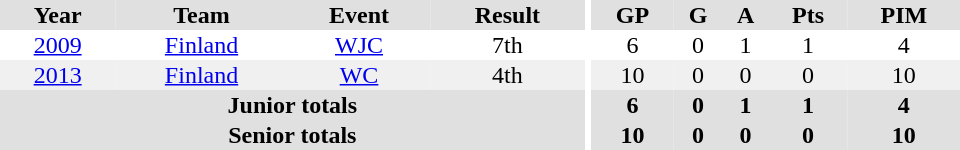<table border="0" cellpadding="1" cellspacing="0" ID="Table3" style="text-align:center; width:40em">
<tr ALIGN="center" bgcolor="#e0e0e0">
<th>Year</th>
<th>Team</th>
<th>Event</th>
<th>Result</th>
<th rowspan="99" bgcolor="#ffffff"></th>
<th>GP</th>
<th>G</th>
<th>A</th>
<th>Pts</th>
<th>PIM</th>
</tr>
<tr>
<td><a href='#'>2009</a></td>
<td><a href='#'>Finland</a></td>
<td><a href='#'>WJC</a></td>
<td>7th</td>
<td>6</td>
<td>0</td>
<td>1</td>
<td>1</td>
<td>4</td>
</tr>
<tr bgcolor="#f0f0f0">
<td><a href='#'>2013</a></td>
<td><a href='#'>Finland</a></td>
<td><a href='#'>WC</a></td>
<td>4th</td>
<td>10</td>
<td>0</td>
<td>0</td>
<td>0</td>
<td>10</td>
</tr>
<tr ALIGN="center" bgcolor="#e0e0e0">
<th colspan=4>Junior totals</th>
<th>6</th>
<th>0</th>
<th>1</th>
<th>1</th>
<th>4</th>
</tr>
<tr ALIGN="center" bgcolor="#e0e0e0">
<th colspan=4>Senior totals</th>
<th>10</th>
<th>0</th>
<th>0</th>
<th>0</th>
<th>10</th>
</tr>
</table>
